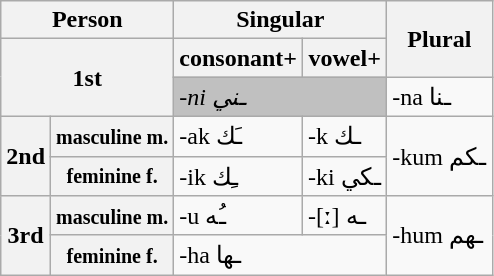<table class="wikitable">
<tr>
<th colspan="2">Person</th>
<th colspan="2">Singular</th>
<th rowspan="2">Plural</th>
</tr>
<tr>
<th colspan="2" rowspan="2">1st</th>
<th>consonant+</th>
<th>vowel+</th>
</tr>
<tr>
<td colspan="2" style=background:silver><em>-ni ـني</em></td>
<td>-na ـنا</td>
</tr>
<tr>
<th rowspan="2"><strong>2nd</strong></th>
<th><small>masculine m.</small></th>
<td>-ak ـَك</td>
<td>-k ـك</td>
<td rowspan="2">-kum ـكم</td>
</tr>
<tr>
<th><small>feminine f.</small></th>
<td>-ik ـِك</td>
<td>-ki ـكي</td>
</tr>
<tr>
<th rowspan="2">3rd</th>
<th><small>masculine m.</small></th>
<td>-u ـُه</td>
<td>-[ː] ـه</td>
<td rowspan="2">-hum ـهم</td>
</tr>
<tr>
<th><small>feminine f.</small></th>
<td colspan="2">-ha ـها</td>
</tr>
</table>
